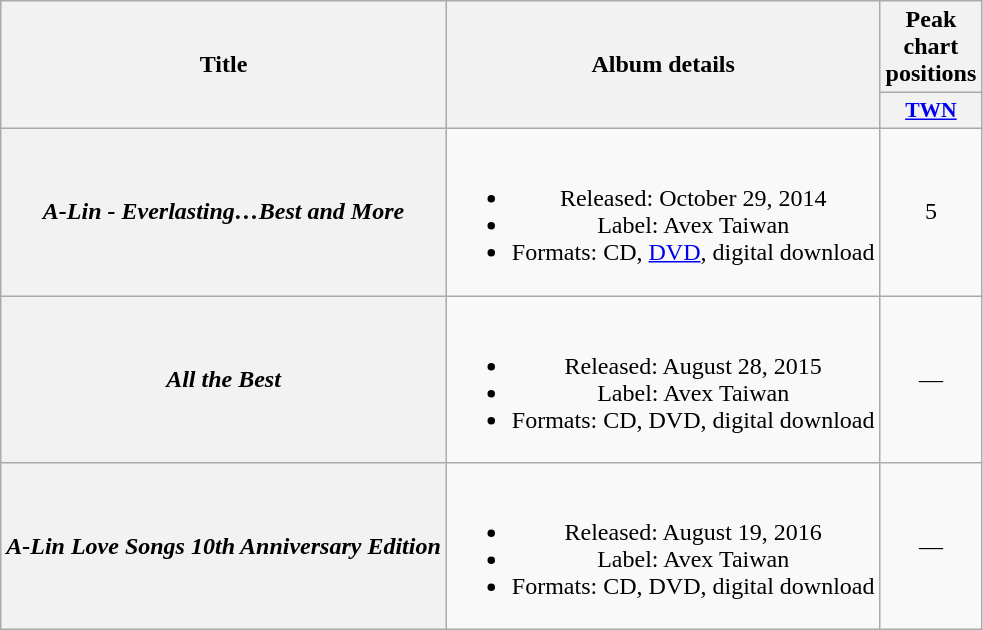<table class="wikitable plainrowheaders" style="text-align:center;">
<tr>
<th rowspan="2">Title</th>
<th rowspan="2">Album details</th>
<th>Peak chart positions</th>
</tr>
<tr>
<th scope="col" style="width:3em;font-size:90%;"><a href='#'>TWN</a><br></th>
</tr>
<tr>
<th scope="row"><em>A-Lin - Everlasting…Best and More</em></th>
<td><br><ul><li>Released: October 29, 2014</li><li>Label: Avex Taiwan</li><li>Formats: CD, <a href='#'>DVD</a>, digital download</li></ul></td>
<td>5</td>
</tr>
<tr>
<th scope="row"><em>All the Best</em></th>
<td><br><ul><li>Released: August 28, 2015</li><li>Label: Avex Taiwan</li><li>Formats: CD, DVD, digital download</li></ul></td>
<td>—</td>
</tr>
<tr>
<th scope="row"><em>A-Lin Love Songs 10th Anniversary Edition</em></th>
<td><br><ul><li>Released: August 19, 2016</li><li>Label: Avex Taiwan</li><li>Formats: CD, DVD, digital download</li></ul></td>
<td>—</td>
</tr>
</table>
